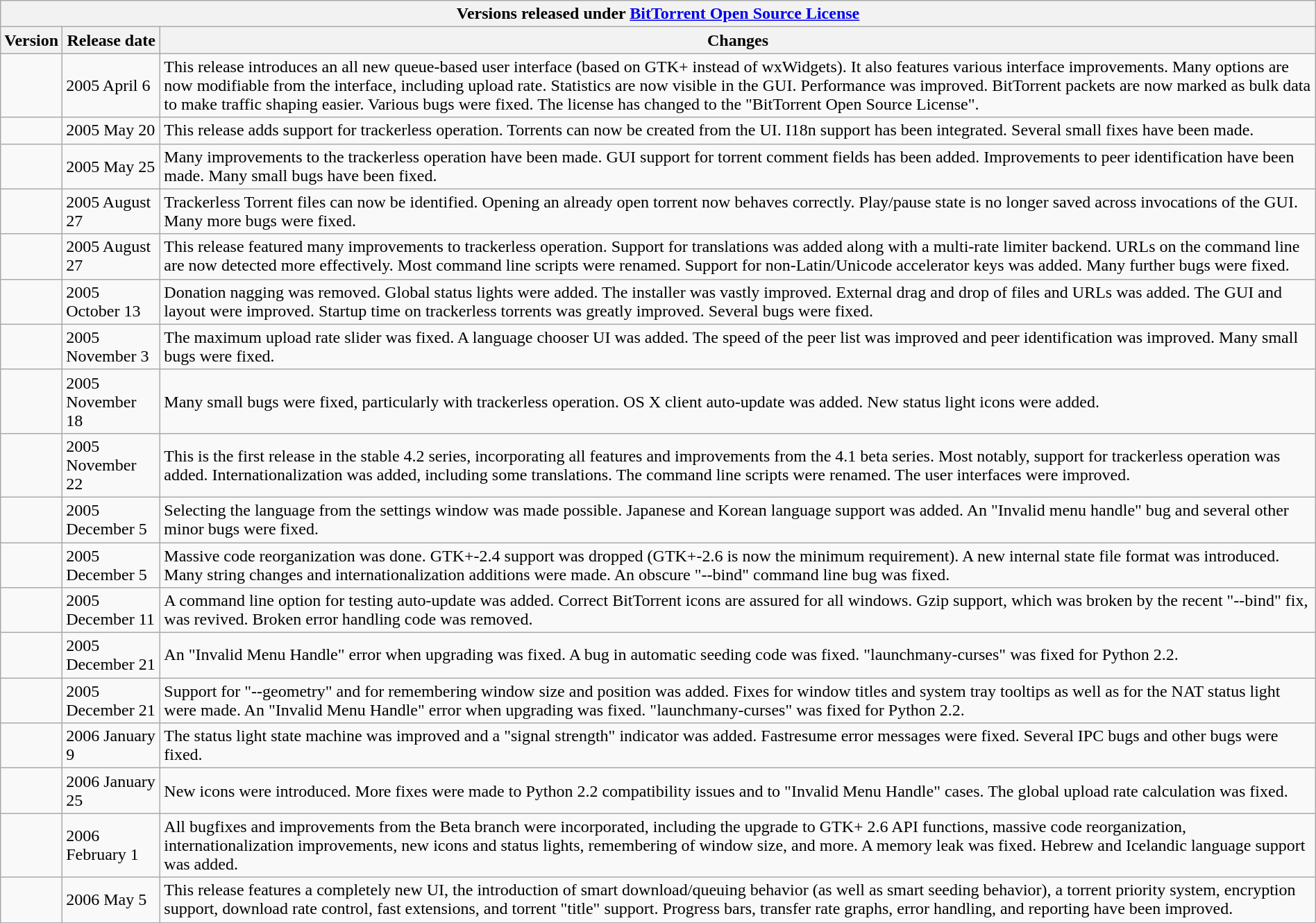<table class="wikitable collapsible collapsed" style="width:100%">
<tr>
<th colspan="3">Versions released under <a href='#'>BitTorrent Open Source License</a></th>
</tr>
<tr>
<th>Version</th>
<th>Release date</th>
<th>Changes</th>
</tr>
<tr>
<td></td>
<td>2005 April 6</td>
<td>This release introduces an all new queue-based user interface (based on GTK+ instead of wxWidgets). It also features various interface improvements. Many options are now modifiable from the interface, including upload rate. Statistics are now visible in the GUI. Performance was improved. BitTorrent packets are now marked as bulk data to make traffic shaping easier. Various bugs were fixed. The license has changed to the "BitTorrent Open Source License".</td>
</tr>
<tr>
<td></td>
<td>2005 May 20</td>
<td>This release adds support for trackerless operation. Torrents can now be created from the UI. I18n support has been integrated. Several small fixes have been made.</td>
</tr>
<tr>
<td></td>
<td>2005 May 25</td>
<td>Many improvements to the trackerless operation have been made. GUI support for torrent comment fields has been added. Improvements to peer identification have been made. Many small bugs have been fixed.</td>
</tr>
<tr>
<td></td>
<td>2005 August 27</td>
<td>Trackerless Torrent files can now be identified. Opening an already open torrent now behaves correctly. Play/pause state is no longer saved across invocations of the GUI. Many more bugs were fixed.</td>
</tr>
<tr>
<td></td>
<td>2005 August 27</td>
<td>This release featured many improvements to trackerless operation. Support for translations was added along with a multi-rate limiter backend. URLs on the command line are now detected more effectively. Most command line scripts were renamed. Support for non-Latin/Unicode accelerator keys was added. Many further bugs were fixed.</td>
</tr>
<tr>
<td></td>
<td>2005 October 13</td>
<td>Donation nagging was removed. Global status lights were added. The installer was vastly improved. External drag and drop of files and URLs was added. The GUI and layout were improved. Startup time on trackerless torrents was greatly improved. Several bugs were fixed.</td>
</tr>
<tr>
<td></td>
<td>2005 November 3</td>
<td>The maximum upload rate slider was fixed. A language chooser UI was added. The speed of the peer list was improved and peer identification was improved. Many small bugs were fixed.</td>
</tr>
<tr>
<td></td>
<td>2005 November 18</td>
<td>Many small bugs were fixed, particularly with trackerless operation. OS X client auto-update was added. New status light icons were added.</td>
</tr>
<tr>
<td></td>
<td>2005 November 22</td>
<td>This is the first release in the stable 4.2 series, incorporating all features and improvements from the 4.1 beta series. Most notably, support for trackerless operation was added. Internationalization was added, including some translations. The command line scripts were renamed. The user interfaces were improved.</td>
</tr>
<tr>
<td></td>
<td>2005 December 5</td>
<td>Selecting the language from the settings window was made possible. Japanese and Korean language support was added. An "Invalid menu handle" bug and several other minor bugs were fixed.</td>
</tr>
<tr>
<td></td>
<td>2005 December 5</td>
<td>Massive code reorganization was done. GTK+-2.4 support was dropped (GTK+-2.6 is now the minimum requirement). A new internal state file format was introduced. Many string changes and internationalization additions were made. An obscure "--bind" command line bug was fixed.</td>
</tr>
<tr>
<td></td>
<td>2005 December 11</td>
<td>A command line option for testing auto-update was added. Correct BitTorrent icons are assured for all windows. Gzip support, which was broken by the recent "--bind" fix, was revived. Broken error handling code was removed.</td>
</tr>
<tr>
<td></td>
<td>2005 December 21</td>
<td>An "Invalid Menu Handle" error when upgrading was fixed. A bug in automatic seeding code was fixed. "launchmany-curses" was fixed for Python 2.2.</td>
</tr>
<tr>
<td></td>
<td>2005 December 21</td>
<td>Support for "--geometry" and for remembering window size and position was added. Fixes for window titles and system tray tooltips as well as for the NAT status light were made. An "Invalid Menu Handle" error when upgrading was fixed. "launchmany-curses" was fixed for Python 2.2.</td>
</tr>
<tr>
<td></td>
<td>2006 January 9</td>
<td>The status light state machine was improved and a "signal strength" indicator was added. Fastresume error messages were fixed. Several IPC bugs and other bugs were fixed.</td>
</tr>
<tr>
<td></td>
<td>2006 January 25</td>
<td>New icons were introduced. More fixes were made to Python 2.2 compatibility issues and to "Invalid Menu Handle" cases. The global upload rate calculation was fixed.</td>
</tr>
<tr>
<td></td>
<td>2006 February 1</td>
<td>All bugfixes and improvements from the Beta branch were incorporated, including the upgrade to GTK+ 2.6 API functions, massive code reorganization, internationalization improvements, new icons and status lights, remembering of window size, and more. A memory leak was fixed. Hebrew and Icelandic language support was added.</td>
</tr>
<tr>
<td></td>
<td>2006 May 5</td>
<td>This release features a completely new UI, the introduction of smart download/queuing behavior (as well as smart seeding behavior), a torrent priority system, encryption support, download rate control, fast extensions, and torrent "title" support. Progress bars, transfer rate graphs, error handling, and reporting have been improved.</td>
</tr>
</table>
